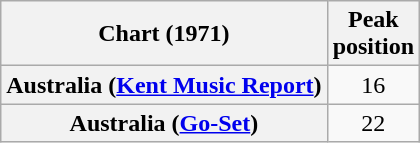<table class="wikitable plainrowheaders">
<tr>
<th scope="col">Chart (1971)</th>
<th scope="col">Peak<br>position</th>
</tr>
<tr>
<th scope="row">Australia (<a href='#'>Kent Music Report</a>)</th>
<td style="text-align:center;">16</td>
</tr>
<tr>
<th scope="row">Australia (<a href='#'>Go-Set</a>)</th>
<td style="text-align:center;">22</td>
</tr>
</table>
